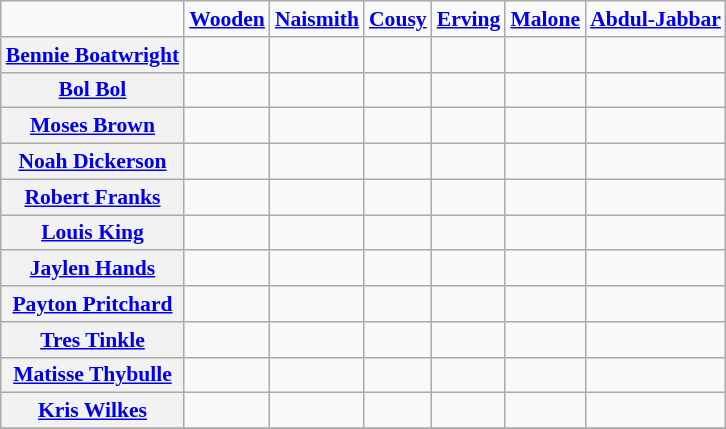<table class="wikitable" style="white-space:nowrap; font-size:90%;">
<tr>
<td></td>
<td><strong><a href='#'>Wooden</a></strong></td>
<td><strong><a href='#'>Naismith</a></strong></td>
<td><strong><a href='#'>Cousy</a></strong></td>
<td><strong><a href='#'>Erving</a></strong></td>
<td><strong><a href='#'>Malone</a></strong></td>
<td><strong><a href='#'>Abdul-Jabbar</a></strong></td>
</tr>
<tr>
<th><a href='#'>Bennie Boatwright</a></th>
<td></td>
<td></td>
<td></td>
<td></td>
<td></td>
<td></td>
</tr>
<tr>
<th><a href='#'>Bol Bol</a></th>
<td></td>
<td></td>
<td></td>
<td></td>
<td></td>
<td></td>
</tr>
<tr>
<th><a href='#'>Moses Brown</a></th>
<td></td>
<td></td>
<td></td>
<td></td>
<td></td>
<td></td>
</tr>
<tr>
<th><a href='#'>Noah Dickerson</a></th>
<td></td>
<td></td>
<td></td>
<td></td>
<td></td>
<td></td>
</tr>
<tr>
<th><a href='#'>Robert Franks</a></th>
<td></td>
<td></td>
<td></td>
<td></td>
<td></td>
<td></td>
</tr>
<tr>
<th><a href='#'>Louis King</a></th>
<td></td>
<td></td>
<td></td>
<td></td>
<td></td>
<td></td>
</tr>
<tr>
<th><a href='#'>Jaylen Hands</a></th>
<td></td>
<td></td>
<td></td>
<td></td>
<td></td>
<td></td>
</tr>
<tr>
<th><a href='#'>Payton Pritchard</a></th>
<td></td>
<td></td>
<td></td>
<td></td>
<td></td>
<td></td>
</tr>
<tr>
<th><a href='#'>Tres Tinkle</a></th>
<td></td>
<td></td>
<td></td>
<td></td>
<td></td>
<td></td>
</tr>
<tr>
<th><a href='#'>Matisse Thybulle</a></th>
<td></td>
<td></td>
<td></td>
<td></td>
<td></td>
<td></td>
</tr>
<tr>
<th><a href='#'>Kris Wilkes</a></th>
<td></td>
<td></td>
<td></td>
<td></td>
<td></td>
<td></td>
</tr>
<tr>
</tr>
</table>
